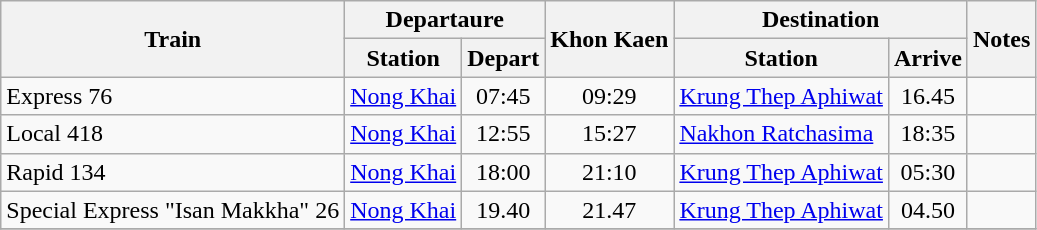<table class="wikitable">
<tr>
<th rowspan=2>Train</th>
<th colspan=2>Departaure</th>
<th rowspan=2>Khon Kaen</th>
<th colspan=2>Destination</th>
<th rowspan=2>Notes</th>
</tr>
<tr>
<th>Station</th>
<th>Depart</th>
<th>Station</th>
<th>Arrive</th>
</tr>
<tr>
<td>Express 76</td>
<td><a href='#'>Nong Khai</a></td>
<td align=center>07:45</td>
<td align=center>09:29</td>
<td><a href='#'>Krung Thep Aphiwat</a></td>
<td align=center>16.45</td>
<td></td>
</tr>
<tr>
<td>Local 418</td>
<td><a href='#'>Nong Khai</a></td>
<td align=center>12:55</td>
<td align=center>15:27</td>
<td><a href='#'>Nakhon Ratchasima</a></td>
<td align=center>18:35</td>
<td></td>
</tr>
<tr>
<td>Rapid 134</td>
<td><a href='#'>Nong Khai</a></td>
<td align=center>18:00</td>
<td align=center>21:10</td>
<td><a href='#'>Krung Thep Aphiwat</a></td>
<td align=center>05:30</td>
<td></td>
</tr>
<tr>
<td>Special Express "Isan Makkha" 26</td>
<td><a href='#'>Nong Khai</a></td>
<td align=center>19.40</td>
<td align=center>21.47</td>
<td><a href='#'>Krung Thep Aphiwat</a></td>
<td align=center>04.50</td>
<td></td>
</tr>
<tr>
</tr>
</table>
